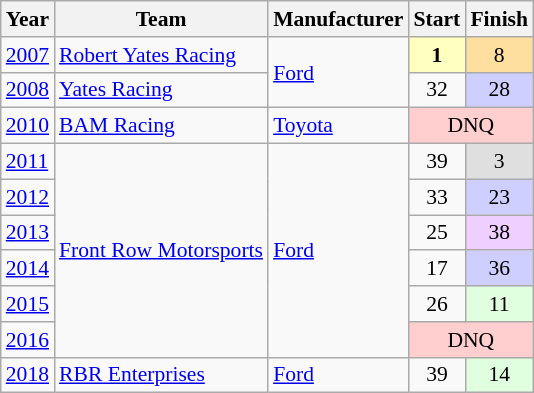<table class="wikitable" style="font-size: 90%;">
<tr>
<th>Year</th>
<th>Team</th>
<th>Manufacturer</th>
<th>Start</th>
<th>Finish</th>
</tr>
<tr>
<td><a href='#'>2007</a></td>
<td><a href='#'>Robert Yates Racing</a></td>
<td rowspan=2><a href='#'>Ford</a></td>
<td align=center style="background:#FFFFBF;"><strong>1</strong></td>
<td align=center style="background:#FFDF9F;">8</td>
</tr>
<tr>
<td><a href='#'>2008</a></td>
<td><a href='#'>Yates Racing</a></td>
<td align=center>32</td>
<td align=center style="background:#CFCFFF;">28</td>
</tr>
<tr>
<td><a href='#'>2010</a></td>
<td><a href='#'>BAM Racing</a></td>
<td><a href='#'>Toyota</a></td>
<td align=center colspan=2 style="background:#FFCFCF;">DNQ</td>
</tr>
<tr>
<td><a href='#'>2011</a></td>
<td rowspan=6><a href='#'>Front Row Motorsports</a></td>
<td rowspan=6><a href='#'>Ford</a></td>
<td align=center>39</td>
<td align=center style="background:#DFDFDF;">3</td>
</tr>
<tr>
<td><a href='#'>2012</a></td>
<td align=center>33</td>
<td align=center style="background:#CFCFFF;">23</td>
</tr>
<tr>
<td><a href='#'>2013</a></td>
<td align=center>25</td>
<td align=center style="background:#EFCFFF;">38</td>
</tr>
<tr>
<td><a href='#'>2014</a></td>
<td align=center>17</td>
<td align=center style="background:#CFCFFF;">36</td>
</tr>
<tr>
<td><a href='#'>2015</a></td>
<td align=center>26</td>
<td align=center style="background:#DFFFDF;">11</td>
</tr>
<tr>
<td><a href='#'>2016</a></td>
<td align=center colspan=2 style="background:#FFCFCF;">DNQ</td>
</tr>
<tr>
<td><a href='#'>2018</a></td>
<td><a href='#'>RBR Enterprises</a></td>
<td><a href='#'>Ford</a></td>
<td align=center>39</td>
<td align=center style="background:#DFFFDF;">14</td>
</tr>
</table>
